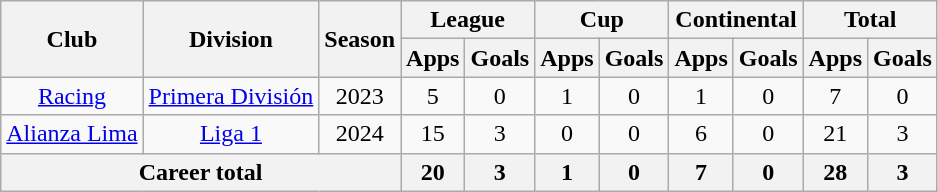<table class="wikitable center" style="text-align: center">
<tr>
<th rowspan="2">Club</th>
<th rowspan="2">Division</th>
<th rowspan="2">Season</th>
<th colspan="2">League</th>
<th colspan="2">Cup</th>
<th colspan="2">Continental</th>
<th colspan="2">Total</th>
</tr>
<tr>
<th>Apps</th>
<th>Goals</th>
<th>Apps</th>
<th>Goals</th>
<th>Apps</th>
<th>Goals</th>
<th>Apps</th>
<th>Goals</th>
</tr>
<tr>
<td><a href='#'>Racing</a></td>
<td><a href='#'>Primera División</a></td>
<td>2023</td>
<td>5</td>
<td>0</td>
<td>1</td>
<td>0</td>
<td>1</td>
<td>0</td>
<td>7</td>
<td>0</td>
</tr>
<tr>
<td><a href='#'>Alianza Lima</a></td>
<td><a href='#'>Liga 1</a></td>
<td>2024</td>
<td>15</td>
<td>3</td>
<td>0</td>
<td>0</td>
<td>6</td>
<td>0</td>
<td>21</td>
<td>3</td>
</tr>
<tr>
<th colspan="3">Career total</th>
<th>20</th>
<th>3</th>
<th>1</th>
<th>0</th>
<th>7</th>
<th>0</th>
<th>28</th>
<th>3</th>
</tr>
</table>
